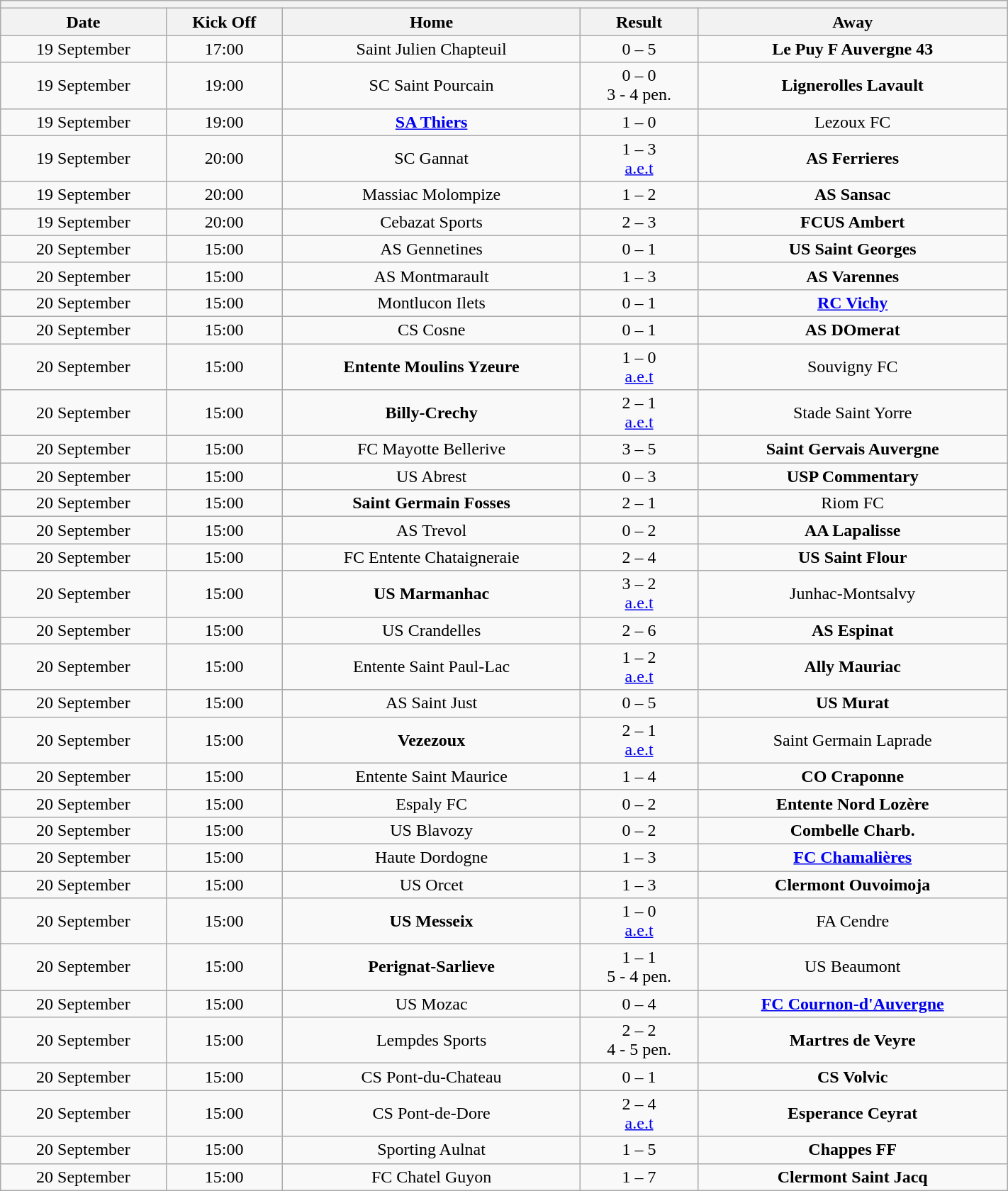<table class="wikitable collapsible collapsed" style="font-size: 100%; margin:0px;" width="75%">
<tr>
<th colspan="7" style="text-align:left;"></th>
</tr>
<tr>
<th><strong>Date</strong></th>
<th><strong>Kick Off</strong></th>
<th><strong>Home</strong></th>
<th><strong>Result</strong></th>
<th><strong>Away</strong></th>
</tr>
<tr>
<td align=center>19 September</td>
<td align=center>17:00</td>
<td align=center>Saint Julien Chapteuil</td>
<td align=center>0 – 5</td>
<td align=center><strong>Le Puy F Auvergne 43</strong></td>
</tr>
<tr>
<td align=center>19 September</td>
<td align=center>19:00</td>
<td align=center>SC Saint Pourcain</td>
<td align=center>0 – 0 <br> 3 - 4 pen.</td>
<td align=center><strong>Lignerolles Lavault</strong></td>
</tr>
<tr>
<td align=center>19 September</td>
<td align=center>19:00</td>
<td align=center><strong><a href='#'>SA Thiers</a></strong></td>
<td align=center>1 – 0</td>
<td align=center>Lezoux FC</td>
</tr>
<tr>
<td align=center>19 September</td>
<td align=center>20:00</td>
<td align=center>SC Gannat</td>
<td align=center>1 – 3 <br> <a href='#'>a.e.t</a></td>
<td align=center><strong>AS Ferrieres</strong></td>
</tr>
<tr>
<td align=center>19 September</td>
<td align=center>20:00</td>
<td align=center>Massiac Molompize</td>
<td align=center>1 – 2</td>
<td align=center><strong>AS Sansac</strong></td>
</tr>
<tr>
<td align=center>19 September</td>
<td align=center>20:00</td>
<td align=center>Cebazat Sports</td>
<td align=center>2 – 3</td>
<td align=center><strong>FCUS Ambert</strong></td>
</tr>
<tr>
<td align=center>20 September</td>
<td align=center>15:00</td>
<td align=center>AS Gennetines</td>
<td align=center>0 – 1</td>
<td align=center><strong>US Saint Georges</strong></td>
</tr>
<tr>
<td align=center>20 September</td>
<td align=center>15:00</td>
<td align=center>AS Montmarault</td>
<td align=center>1 – 3</td>
<td align=center><strong>AS Varennes</strong></td>
</tr>
<tr>
<td align=center>20 September</td>
<td align=center>15:00</td>
<td align=center>Montlucon Ilets</td>
<td align=center>0 – 1</td>
<td align=center><strong><a href='#'>RC Vichy</a></strong></td>
</tr>
<tr>
<td align=center>20 September</td>
<td align=center>15:00</td>
<td align=center>CS Cosne</td>
<td align=center>0 – 1</td>
<td align=center><strong>AS DOmerat</strong></td>
</tr>
<tr>
<td align=center>20 September</td>
<td align=center>15:00</td>
<td align=center><strong>Entente Moulins Yzeure</strong></td>
<td align=center>1 – 0 <br> <a href='#'>a.e.t</a></td>
<td align=center>Souvigny FC</td>
</tr>
<tr>
<td align=center>20 September</td>
<td align=center>15:00</td>
<td align=center><strong>Billy-Crechy</strong></td>
<td align=center>2 – 1 <br> <a href='#'>a.e.t</a></td>
<td align=center>Stade Saint Yorre</td>
</tr>
<tr>
<td align=center>20 September</td>
<td align=center>15:00</td>
<td align=center>FC Mayotte Bellerive</td>
<td align=center>3 – 5</td>
<td align=center><strong>Saint Gervais Auvergne</strong></td>
</tr>
<tr>
<td align=center>20 September</td>
<td align=center>15:00</td>
<td align=center>US Abrest</td>
<td align=center>0 – 3</td>
<td align=center><strong>USP Commentary</strong></td>
</tr>
<tr>
<td align=center>20 September</td>
<td align=center>15:00</td>
<td align=center><strong>Saint Germain Fosses</strong></td>
<td align=center>2 – 1</td>
<td align=center>Riom FC</td>
</tr>
<tr>
<td align=center>20 September</td>
<td align=center>15:00</td>
<td align=center>AS Trevol</td>
<td align=center>0 – 2</td>
<td align=center><strong>AA Lapalisse</strong></td>
</tr>
<tr>
<td align=center>20 September</td>
<td align=center>15:00</td>
<td align=center>FC Entente Chataigneraie</td>
<td align=center>2 – 4</td>
<td align=center><strong>US Saint Flour</strong></td>
</tr>
<tr>
<td align=center>20 September</td>
<td align=center>15:00</td>
<td align=center><strong>US Marmanhac</strong></td>
<td align=center>3 – 2 <br> <a href='#'>a.e.t</a></td>
<td align=center>Junhac-Montsalvy</td>
</tr>
<tr>
<td align=center>20 September</td>
<td align=center>15:00</td>
<td align=center>US Crandelles</td>
<td align=center>2 – 6</td>
<td align=center><strong>AS Espinat</strong></td>
</tr>
<tr>
<td align=center>20 September</td>
<td align=center>15:00</td>
<td align=center>Entente Saint Paul-Lac</td>
<td align=center>1 – 2 <br> <a href='#'>a.e.t</a></td>
<td align=center><strong>Ally Mauriac</strong></td>
</tr>
<tr>
<td align=center>20 September</td>
<td align=center>15:00</td>
<td align=center>AS Saint Just</td>
<td align=center>0 – 5</td>
<td align=center><strong>US Murat</strong></td>
</tr>
<tr>
<td align=center>20 September</td>
<td align=center>15:00</td>
<td align=center><strong>Vezezoux</strong></td>
<td align=center>2 – 1 <br> <a href='#'>a.e.t</a></td>
<td align=center>Saint Germain Laprade</td>
</tr>
<tr>
<td align=center>20 September</td>
<td align=center>15:00</td>
<td align=center>Entente Saint Maurice</td>
<td align=center>1 – 4</td>
<td align=center><strong>CO Craponne</strong></td>
</tr>
<tr>
<td align=center>20 September</td>
<td align=center>15:00</td>
<td align=center>Espaly FC</td>
<td align=center>0 – 2</td>
<td align=center><strong>Entente Nord Lozère</strong></td>
</tr>
<tr>
<td align=center>20 September</td>
<td align=center>15:00</td>
<td align=center>US Blavozy</td>
<td align=center>0 – 2</td>
<td align=center><strong>Combelle Charb.</strong></td>
</tr>
<tr>
<td align=center>20 September</td>
<td align=center>15:00</td>
<td align=center>Haute Dordogne</td>
<td align=center>1 – 3</td>
<td align=center><strong><a href='#'>FC Chamalières</a></strong></td>
</tr>
<tr>
<td align=center>20 September</td>
<td align=center>15:00</td>
<td align=center>US Orcet</td>
<td align=center>1 – 3</td>
<td align=center><strong>Clermont Ouvoimoja</strong></td>
</tr>
<tr>
<td align=center>20 September</td>
<td align=center>15:00</td>
<td align=center><strong>US Messeix</strong></td>
<td align=center>1 – 0 <br> <a href='#'>a.e.t</a></td>
<td align=center>FA Cendre</td>
</tr>
<tr>
<td align=center>20 September</td>
<td align=center>15:00</td>
<td align=center><strong>Perignat-Sarlieve</strong></td>
<td align=center>1 – 1 <br> 5 - 4 pen.</td>
<td align=center>US Beaumont</td>
</tr>
<tr>
<td align=center>20 September</td>
<td align=center>15:00</td>
<td align=center>US Mozac</td>
<td align=center>0 – 4</td>
<td align=center><strong><a href='#'>FC Cournon-d'Auvergne</a></strong></td>
</tr>
<tr>
<td align=center>20 September</td>
<td align=center>15:00</td>
<td align=center>Lempdes Sports</td>
<td align=center>2 – 2 <br> 4 - 5 pen.</td>
<td align=center><strong>Martres de Veyre</strong></td>
</tr>
<tr>
<td align=center>20 September</td>
<td align=center>15:00</td>
<td align=center>CS Pont-du-Chateau</td>
<td align=center>0 – 1</td>
<td align=center><strong>CS Volvic</strong></td>
</tr>
<tr>
<td align=center>20 September</td>
<td align=center>15:00</td>
<td align=center>CS Pont-de-Dore</td>
<td align=center>2 – 4 <br> <a href='#'>a.e.t</a></td>
<td align=center><strong>Esperance Ceyrat</strong></td>
</tr>
<tr>
<td align=center>20 September</td>
<td align=center>15:00</td>
<td align=center>Sporting Aulnat</td>
<td align=center>1 – 5</td>
<td align=center><strong>Chappes FF</strong></td>
</tr>
<tr>
<td align=center>20 September</td>
<td align=center>15:00</td>
<td align=center>FC Chatel Guyon</td>
<td align=center>1 – 7</td>
<td align=center><strong>Clermont Saint Jacq</strong></td>
</tr>
</table>
